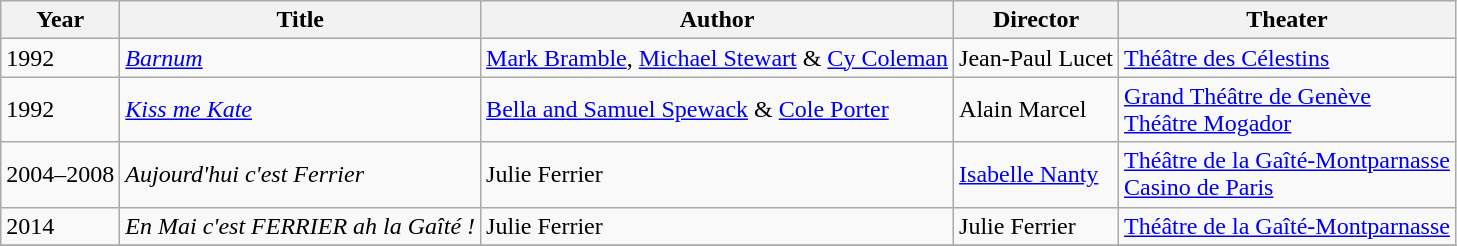<table class="wikitable">
<tr>
<th>Year</th>
<th>Title</th>
<th>Author</th>
<th>Director</th>
<th>Theater</th>
</tr>
<tr>
<td>1992</td>
<td><em><a href='#'>Barnum</a></em></td>
<td><a href='#'>Mark Bramble</a>, <a href='#'>Michael Stewart</a> & <a href='#'>Cy Coleman</a></td>
<td>Jean-Paul Lucet</td>
<td><a href='#'>Théâtre des Célestins</a></td>
</tr>
<tr>
<td>1992</td>
<td><em><a href='#'>Kiss me Kate</a></em></td>
<td><a href='#'>Bella and Samuel Spewack</a> & <a href='#'>Cole Porter</a></td>
<td>Alain Marcel</td>
<td><a href='#'>Grand Théâtre de Genève</a><br><a href='#'>Théâtre Mogador</a></td>
</tr>
<tr>
<td>2004–2008</td>
<td><em>Aujourd'hui c'est Ferrier</em></td>
<td>Julie Ferrier</td>
<td><a href='#'>Isabelle Nanty</a></td>
<td><a href='#'>Théâtre de la Gaîté-Montparnasse</a><br><a href='#'>Casino de Paris</a></td>
</tr>
<tr>
<td>2014</td>
<td><em>En Mai c'est FERRIER ah la Gaîté !</em></td>
<td>Julie Ferrier</td>
<td>Julie Ferrier</td>
<td><a href='#'>Théâtre de la Gaîté-Montparnasse</a></td>
</tr>
<tr>
</tr>
</table>
